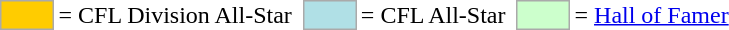<table>
<tr>
<td style="background-color:#FFCC00; border:1px solid #aaaaaa; width:2em;"></td>
<td>= CFL Division All-Star</td>
<td></td>
<td style="background-color:#B0E0E6; border:1px solid #aaaaaa; width:2em;"></td>
<td>= CFL All-Star</td>
<td></td>
<td style="background-color:#CCFFCC; border:1px solid #aaaaaa; width:2em;"></td>
<td>= <a href='#'>Hall of Famer</a></td>
</tr>
</table>
